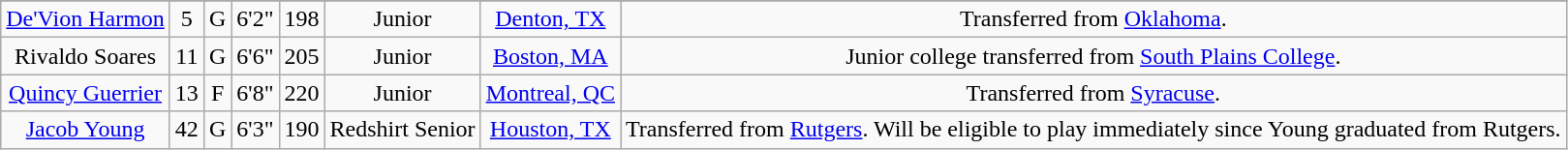<table class="wikitable sortable" style="text-align: center">
<tr align=center>
</tr>
<tr>
<td><a href='#'>De'Vion Harmon</a></td>
<td>5</td>
<td>G</td>
<td>6'2"</td>
<td>198</td>
<td>Junior</td>
<td><a href='#'>Denton, TX</a></td>
<td>Transferred from <a href='#'>Oklahoma</a>.</td>
</tr>
<tr>
<td>Rivaldo Soares</td>
<td>11</td>
<td>G</td>
<td>6'6"</td>
<td>205</td>
<td>Junior</td>
<td><a href='#'>Boston, MA</a></td>
<td>Junior college transferred from <a href='#'>South Plains College</a>.</td>
</tr>
<tr>
<td><a href='#'>Quincy Guerrier</a></td>
<td>13</td>
<td>F</td>
<td>6'8"</td>
<td>220</td>
<td>Junior</td>
<td><a href='#'>Montreal, QC</a></td>
<td>Transferred from <a href='#'>Syracuse</a>.</td>
</tr>
<tr>
<td><a href='#'>Jacob Young</a></td>
<td>42</td>
<td>G</td>
<td>6'3"</td>
<td>190</td>
<td>Redshirt Senior</td>
<td><a href='#'>Houston, TX</a></td>
<td>Transferred from <a href='#'>Rutgers</a>. Will be eligible to play immediately since Young graduated from Rutgers.</td>
</tr>
</table>
